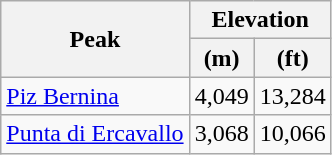<table class="wikitable">
<tr>
<th rowspan=2>Peak</th>
<th colspan="2">Elevation</th>
</tr>
<tr>
<th>(m)</th>
<th>(ft)</th>
</tr>
<tr>
<td><a href='#'>Piz Bernina</a></td>
<td>4,049</td>
<td>13,284</td>
</tr>
<tr>
<td><a href='#'>Punta di Ercavallo</a></td>
<td>3,068</td>
<td>10,066</td>
</tr>
</table>
